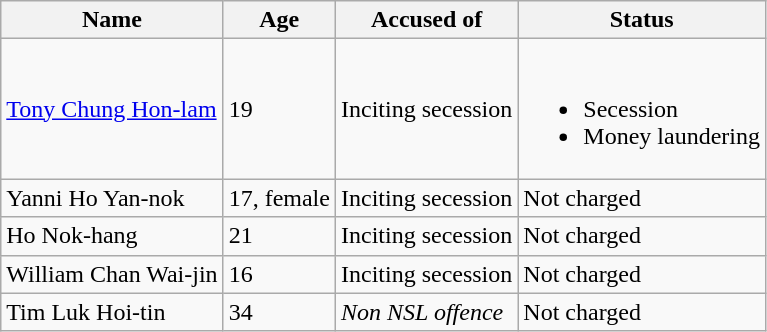<table class="wikitable">
<tr>
<th>Name</th>
<th>Age</th>
<th>Accused of</th>
<th>Status</th>
</tr>
<tr>
<td><a href='#'>Tony Chung Hon-lam</a></td>
<td>19</td>
<td>Inciting secession</td>
<td><br><ul><li>Secession</li><li>Money laundering</li></ul></td>
</tr>
<tr>
<td>Yanni Ho Yan-nok</td>
<td>17, female</td>
<td>Inciting secession</td>
<td>Not charged</td>
</tr>
<tr>
<td>Ho Nok-hang</td>
<td>21</td>
<td>Inciting secession</td>
<td>Not charged</td>
</tr>
<tr>
<td>William Chan Wai-jin</td>
<td>16</td>
<td>Inciting secession</td>
<td>Not charged</td>
</tr>
<tr>
<td>Tim Luk Hoi-tin</td>
<td>34</td>
<td><em>Non NSL offence</em></td>
<td>Not charged</td>
</tr>
</table>
